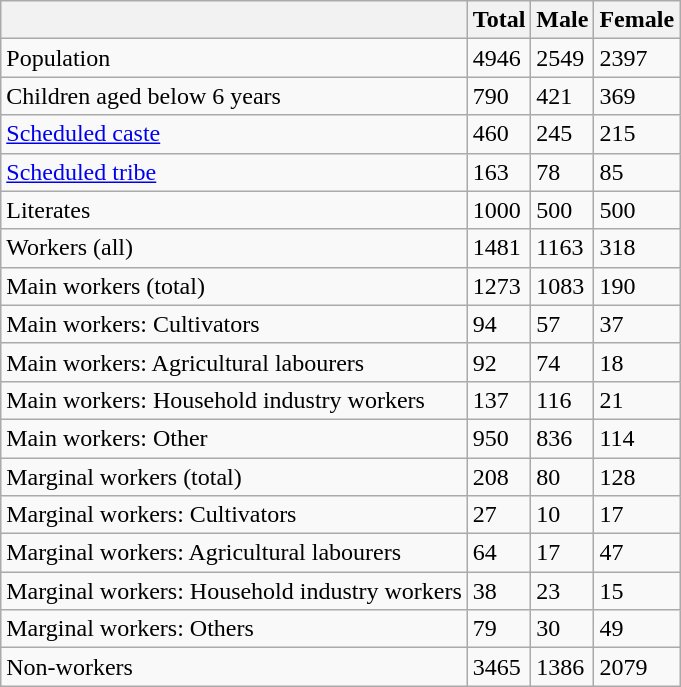<table class="wikitable sortable">
<tr>
<th></th>
<th>Total</th>
<th>Male</th>
<th>Female</th>
</tr>
<tr>
<td>Population</td>
<td>4946</td>
<td>2549</td>
<td>2397</td>
</tr>
<tr>
<td>Children aged below 6 years</td>
<td>790</td>
<td>421</td>
<td>369</td>
</tr>
<tr>
<td><a href='#'>Scheduled caste</a></td>
<td>460</td>
<td>245</td>
<td>215</td>
</tr>
<tr>
<td><a href='#'>Scheduled tribe</a></td>
<td>163</td>
<td>78</td>
<td>85</td>
</tr>
<tr>
<td>Literates</td>
<td>1000</td>
<td>500</td>
<td>500</td>
</tr>
<tr>
<td>Workers (all)</td>
<td>1481</td>
<td>1163</td>
<td>318</td>
</tr>
<tr>
<td>Main workers (total)</td>
<td>1273</td>
<td>1083</td>
<td>190</td>
</tr>
<tr>
<td>Main workers: Cultivators</td>
<td>94</td>
<td>57</td>
<td>37</td>
</tr>
<tr>
<td>Main workers: Agricultural labourers</td>
<td>92</td>
<td>74</td>
<td>18</td>
</tr>
<tr>
<td>Main workers: Household industry workers</td>
<td>137</td>
<td>116</td>
<td>21</td>
</tr>
<tr>
<td>Main workers: Other</td>
<td>950</td>
<td>836</td>
<td>114</td>
</tr>
<tr>
<td>Marginal workers (total)</td>
<td>208</td>
<td>80</td>
<td>128</td>
</tr>
<tr>
<td>Marginal workers: Cultivators</td>
<td>27</td>
<td>10</td>
<td>17</td>
</tr>
<tr>
<td>Marginal workers: Agricultural labourers</td>
<td>64</td>
<td>17</td>
<td>47</td>
</tr>
<tr>
<td>Marginal workers: Household industry workers</td>
<td>38</td>
<td>23</td>
<td>15</td>
</tr>
<tr>
<td>Marginal workers: Others</td>
<td>79</td>
<td>30</td>
<td>49</td>
</tr>
<tr>
<td>Non-workers</td>
<td>3465</td>
<td>1386</td>
<td>2079</td>
</tr>
</table>
